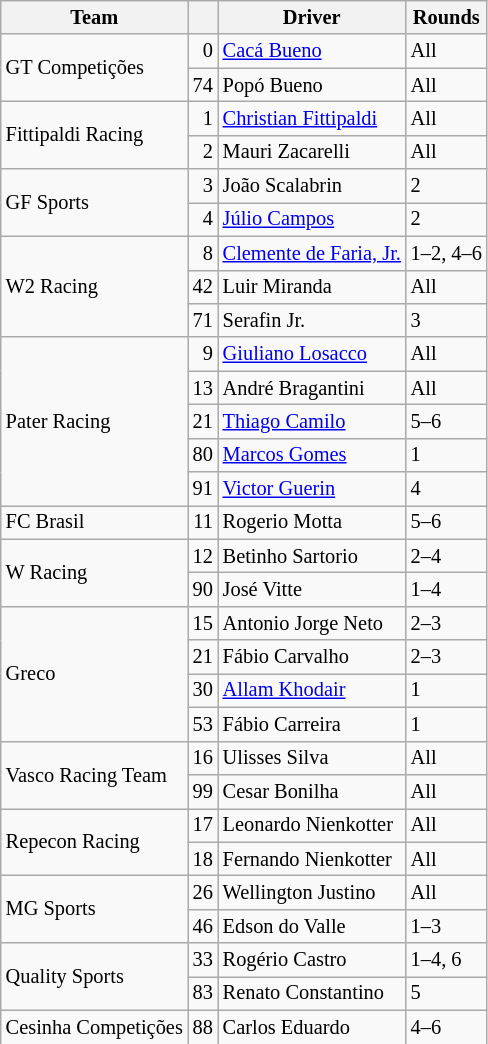<table class="wikitable" style="font-size: 85%">
<tr>
<th>Team</th>
<th></th>
<th>Driver</th>
<th>Rounds</th>
</tr>
<tr>
<td rowspan=2>GT Competições</td>
<td align=right>0</td>
<td> <a href='#'>Cacá Bueno</a></td>
<td>All</td>
</tr>
<tr>
<td align=right>74</td>
<td> Popó Bueno</td>
<td>All</td>
</tr>
<tr>
<td rowspan=2>Fittipaldi Racing</td>
<td align=right>1</td>
<td> <a href='#'>Christian Fittipaldi</a></td>
<td>All</td>
</tr>
<tr>
<td align=right>2</td>
<td> Mauri Zacarelli</td>
<td>All</td>
</tr>
<tr>
<td rowspan=2>GF Sports</td>
<td align=right>3</td>
<td> João Scalabrin</td>
<td>2</td>
</tr>
<tr>
<td align=right>4</td>
<td> <a href='#'>Júlio Campos</a></td>
<td>2</td>
</tr>
<tr>
<td rowspan=3>W2 Racing</td>
<td align=right>8</td>
<td> <a href='#'>Clemente de Faria, Jr.</a></td>
<td>1–2, 4–6</td>
</tr>
<tr>
<td align=right>42</td>
<td> Luir Miranda</td>
<td>All</td>
</tr>
<tr>
<td align=right>71</td>
<td> Serafin Jr.</td>
<td>3</td>
</tr>
<tr>
<td rowspan=5>Pater Racing</td>
<td align=right>9</td>
<td> <a href='#'>Giuliano Losacco</a></td>
<td>All</td>
</tr>
<tr>
<td align=right>13</td>
<td> André Bragantini</td>
<td>All</td>
</tr>
<tr>
<td align=right>21</td>
<td> <a href='#'>Thiago Camilo</a></td>
<td>5–6</td>
</tr>
<tr>
<td align=right>80</td>
<td> <a href='#'>Marcos Gomes</a></td>
<td>1</td>
</tr>
<tr>
<td align=right>91</td>
<td> <a href='#'>Victor Guerin</a></td>
<td>4</td>
</tr>
<tr>
<td>FC Brasil</td>
<td align=right>11</td>
<td> Rogerio Motta</td>
<td>5–6</td>
</tr>
<tr>
<td rowspan=2>W Racing</td>
<td align=right>12</td>
<td> Betinho Sartorio</td>
<td>2–4</td>
</tr>
<tr>
<td align=right>90</td>
<td> José Vitte</td>
<td>1–4</td>
</tr>
<tr>
<td rowspan=4>Greco</td>
<td align=right>15</td>
<td> Antonio Jorge Neto</td>
<td>2–3</td>
</tr>
<tr>
<td align=right>21</td>
<td> Fábio Carvalho</td>
<td>2–3</td>
</tr>
<tr>
<td align=right>30</td>
<td> <a href='#'>Allam Khodair</a></td>
<td>1</td>
</tr>
<tr>
<td align=right>53</td>
<td> Fábio Carreira</td>
<td>1</td>
</tr>
<tr>
<td rowspan=2>Vasco Racing Team</td>
<td align=right>16</td>
<td> Ulisses Silva</td>
<td>All</td>
</tr>
<tr>
<td align=right>99</td>
<td> Cesar Bonilha</td>
<td>All</td>
</tr>
<tr>
<td rowspan=2>Repecon Racing</td>
<td align=right>17</td>
<td> Leonardo Nienkotter</td>
<td>All</td>
</tr>
<tr>
<td align=right>18</td>
<td> Fernando Nienkotter</td>
<td>All</td>
</tr>
<tr>
<td rowspan=2>MG Sports</td>
<td align=right>26</td>
<td> Wellington Justino</td>
<td>All</td>
</tr>
<tr>
<td align=right>46</td>
<td> Edson do Valle</td>
<td>1–3</td>
</tr>
<tr>
<td rowspan=2>Quality Sports</td>
<td align=right>33</td>
<td> Rogério Castro</td>
<td>1–4, 6</td>
</tr>
<tr>
<td align=right>83</td>
<td> Renato Constantino</td>
<td>5</td>
</tr>
<tr>
<td>Cesinha Competições</td>
<td align=right>88</td>
<td> Carlos Eduardo</td>
<td>4–6</td>
</tr>
<tr>
</tr>
</table>
